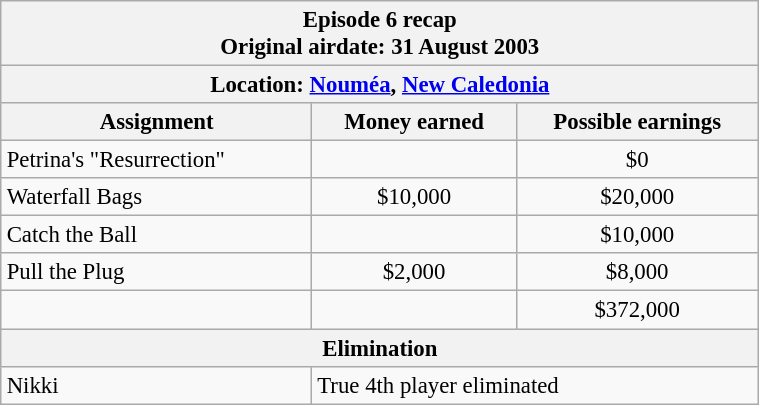<table class="wikitable" style="font-size: 95%; margin: 10px" align="right" width="40%">
<tr>
<th colspan=3>Episode 6 recap<br>Original airdate: 31 August 2003</th>
</tr>
<tr>
<th colspan=3>Location: <a href='#'>Nouméa</a>, <a href='#'>New Caledonia</a></th>
</tr>
<tr>
<th>Assignment</th>
<th>Money earned</th>
<th>Possible earnings</th>
</tr>
<tr>
<td>Petrina's "Resurrection"</td>
<td align="center"></td>
<td align="center">$0</td>
</tr>
<tr>
<td>Waterfall Bags</td>
<td align="center">$10,000</td>
<td align="center">$20,000</td>
</tr>
<tr>
<td>Catch the Ball</td>
<td align="center"></td>
<td align="center">$10,000</td>
</tr>
<tr>
<td>Pull the Plug</td>
<td align="center">$2,000</td>
<td align="center">$8,000</td>
</tr>
<tr>
<td><strong></strong></td>
<td align="center"><strong></strong></td>
<td align="center">$372,000</td>
</tr>
<tr>
<th colspan=3>Elimination</th>
</tr>
<tr>
<td>Nikki</td>
<td colspan=2>True 4th player eliminated</td>
</tr>
</table>
